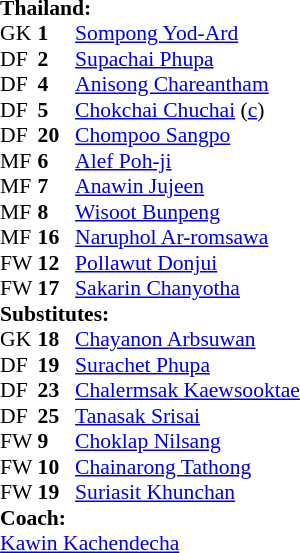<table style="font-size: 90%; margin:0.2em auto;" cellspacing="0" cellpadding="0">
<tr>
<td colspan="4"><strong>Thailand:</strong></td>
</tr>
<tr>
<th width="25"></th>
<th width="25"></th>
</tr>
<tr>
<td>GK</td>
<td><strong>1</strong></td>
<td><a href='#'>Sompong Yod-Ard</a></td>
</tr>
<tr>
<td>DF</td>
<td><strong>2</strong></td>
<td><a href='#'>Supachai Phupa</a></td>
<td></td>
</tr>
<tr>
<td>DF</td>
<td><strong>4</strong></td>
<td><a href='#'>Anisong Chareantham</a></td>
</tr>
<tr>
<td>DF</td>
<td><strong>5</strong></td>
<td><a href='#'>Chokchai Chuchai</a>  (<a href='#'>c</a>)</td>
<td></td>
</tr>
<tr>
<td>DF</td>
<td><strong>20</strong></td>
<td><a href='#'>Chompoo Sangpo</a></td>
</tr>
<tr>
<td>MF</td>
<td><strong>6</strong></td>
<td><a href='#'>Alef Poh-ji</a></td>
<td></td>
</tr>
<tr>
<td>MF</td>
<td><strong>7</strong></td>
<td><a href='#'>Anawin Jujeen</a></td>
</tr>
<tr>
<td>MF</td>
<td><strong>8</strong></td>
<td><a href='#'>Wisoot Bunpeng</a></td>
</tr>
<tr>
<td>MF</td>
<td><strong>16</strong></td>
<td><a href='#'>Naruphol Ar-romsawa</a></td>
</tr>
<tr>
<td>FW</td>
<td><strong>12</strong></td>
<td><a href='#'>Pollawut Donjui</a></td>
</tr>
<tr>
<td>FW</td>
<td><strong>17</strong></td>
<td><a href='#'>Sakarin Chanyotha</a></td>
<td></td>
</tr>
<tr>
<td colspan=4><strong>Substitutes:</strong></td>
</tr>
<tr>
<td>GK</td>
<td><strong>18</strong></td>
<td><a href='#'>Chayanon Arbsuwan</a></td>
</tr>
<tr>
<td>DF</td>
<td><strong>19</strong></td>
<td><a href='#'>Surachet Phupa</a></td>
</tr>
<tr>
<td>DF</td>
<td><strong>23</strong></td>
<td><a href='#'>Chalermsak Kaewsooktae</a></td>
</tr>
<tr>
<td>DF</td>
<td><strong>25</strong></td>
<td><a href='#'>Tanasak Srisai</a></td>
</tr>
<tr>
<td>FW</td>
<td><strong>9</strong></td>
<td><a href='#'>Choklap Nilsang</a></td>
<td></td>
</tr>
<tr>
<td>FW</td>
<td><strong>10</strong></td>
<td><a href='#'>Chainarong Tathong</a></td>
</tr>
<tr>
<td>FW</td>
<td><strong>19</strong></td>
<td><a href='#'>Suriasit Khunchan</a></td>
</tr>
<tr>
<td colspan=4><strong>Coach:</strong></td>
</tr>
<tr>
<td colspan="4"> <a href='#'>Kawin Kachendecha</a></td>
</tr>
</table>
